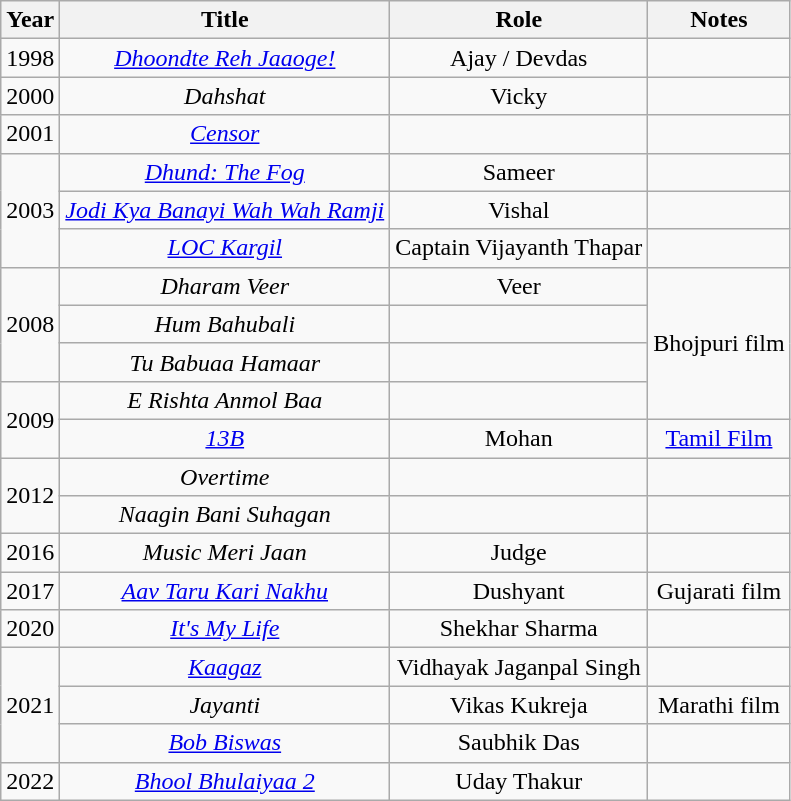<table class="wikitable" style="text-align:center;">
<tr>
<th>Year</th>
<th>Title</th>
<th>Role</th>
<th>Notes</th>
</tr>
<tr>
<td>1998</td>
<td><em><a href='#'>Dhoondte Reh Jaaoge!</a></em></td>
<td>Ajay / Devdas</td>
<td></td>
</tr>
<tr>
<td>2000</td>
<td><em>Dahshat</em></td>
<td>Vicky</td>
<td></td>
</tr>
<tr>
<td>2001</td>
<td><em><a href='#'>Censor</a></em></td>
<td></td>
<td></td>
</tr>
<tr>
<td rowspan="3">2003</td>
<td><em><a href='#'>Dhund: The Fog</a></em></td>
<td>Sameer</td>
<td></td>
</tr>
<tr>
<td><em><a href='#'>Jodi Kya Banayi Wah Wah Ramji</a></em></td>
<td>Vishal</td>
<td></td>
</tr>
<tr>
<td><em><a href='#'>LOC Kargil</a></em></td>
<td>Captain Vijayanth Thapar</td>
<td></td>
</tr>
<tr>
<td rowspan="3">2008</td>
<td><em>Dharam Veer</em></td>
<td>Veer</td>
<td rowspan="4">Bhojpuri film</td>
</tr>
<tr>
<td><em>Hum Bahubali</em></td>
<td></td>
</tr>
<tr>
<td><em>Tu Babuaa Hamaar</em></td>
<td></td>
</tr>
<tr>
<td rowspan="2">2009</td>
<td><em>E Rishta Anmol Baa</em></td>
<td></td>
</tr>
<tr>
<td><em><a href='#'>13B</a></em></td>
<td>Mohan</td>
<td><a href='#'>Tamil Film</a></td>
</tr>
<tr>
<td rowspan="2">2012</td>
<td><em>Overtime</em></td>
<td></td>
<td></td>
</tr>
<tr>
<td><em>Naagin Bani Suhagan</em></td>
<td></td>
<td></td>
</tr>
<tr>
<td>2016</td>
<td><em>Music Meri Jaan</em></td>
<td>Judge</td>
<td></td>
</tr>
<tr>
<td>2017</td>
<td><em><a href='#'>Aav Taru Kari Nakhu</a></em></td>
<td>Dushyant</td>
<td>Gujarati film</td>
</tr>
<tr>
<td>2020</td>
<td><em><a href='#'>It's My Life</a></em></td>
<td>Shekhar Sharma</td>
<td></td>
</tr>
<tr>
<td rowspan="3">2021</td>
<td><em><a href='#'>Kaagaz</a></em></td>
<td>Vidhayak Jaganpal Singh</td>
<td></td>
</tr>
<tr>
<td><em>Jayanti</em></td>
<td>Vikas Kukreja</td>
<td>Marathi film</td>
</tr>
<tr>
<td><em><a href='#'>Bob Biswas</a></em></td>
<td>Saubhik Das</td>
<td></td>
</tr>
<tr>
<td>2022</td>
<td><em><a href='#'>Bhool Bhulaiyaa 2</a></em></td>
<td>Uday Thakur</td>
<td></td>
</tr>
</table>
